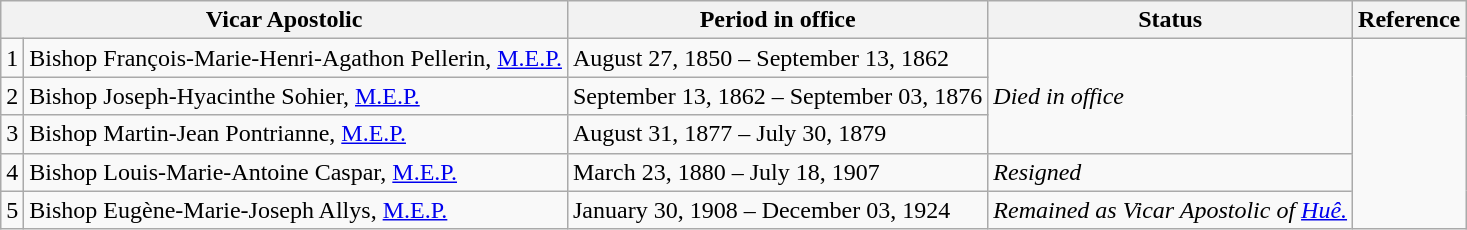<table class="wikitable">
<tr>
<th colspan="2">Vicar Apostolic</th>
<th>Period in office</th>
<th>Status</th>
<th>Reference</th>
</tr>
<tr>
<td>1</td>
<td>Bishop François-Marie-Henri-Agathon Pellerin, <a href='#'>M.E.P.</a></td>
<td>August 27, 1850 – September 13, 1862</td>
<td rowspan=3><em>Died in office</em></td>
<td rowspan=5></td>
</tr>
<tr>
<td>2</td>
<td>Bishop Joseph-Hyacinthe Sohier, <a href='#'>M.E.P.</a></td>
<td>September 13, 1862 – September 03, 1876</td>
</tr>
<tr>
<td>3</td>
<td>Bishop Martin-Jean Pontrianne, <a href='#'>M.E.P.</a></td>
<td>August 31, 1877 – July 30, 1879</td>
</tr>
<tr>
<td>4</td>
<td>Bishop Louis-Marie-Antoine Caspar, <a href='#'>M.E.P.</a></td>
<td>March 23, 1880 – July 18, 1907</td>
<td><em>Resigned</em></td>
</tr>
<tr>
<td>5</td>
<td>Bishop Eugène-Marie-Joseph Allys, <a href='#'>M.E.P.</a></td>
<td>January 30, 1908 – December 03, 1924</td>
<td><em>Remained as Vicar Apostolic of <a href='#'>Huê.</a> </em></td>
</tr>
</table>
